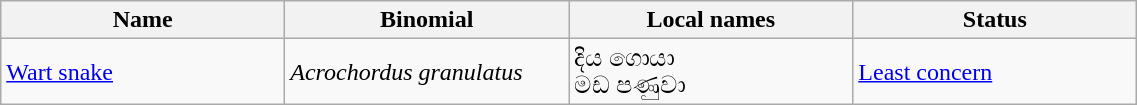<table width=60% class="wikitable">
<tr>
<th width=20%>Name</th>
<th width=20%>Binomial</th>
<th width=20%>Local names</th>
<th width=20%>Status</th>
</tr>
<tr>
<td><a href='#'>Wart snake</a><br></td>
<td><em>Acrochordus granulatus</em></td>
<td>දිය ගොයා<br> මඩ පණුවා</td>
<td><a href='#'>Least concern</a></td>
</tr>
</table>
